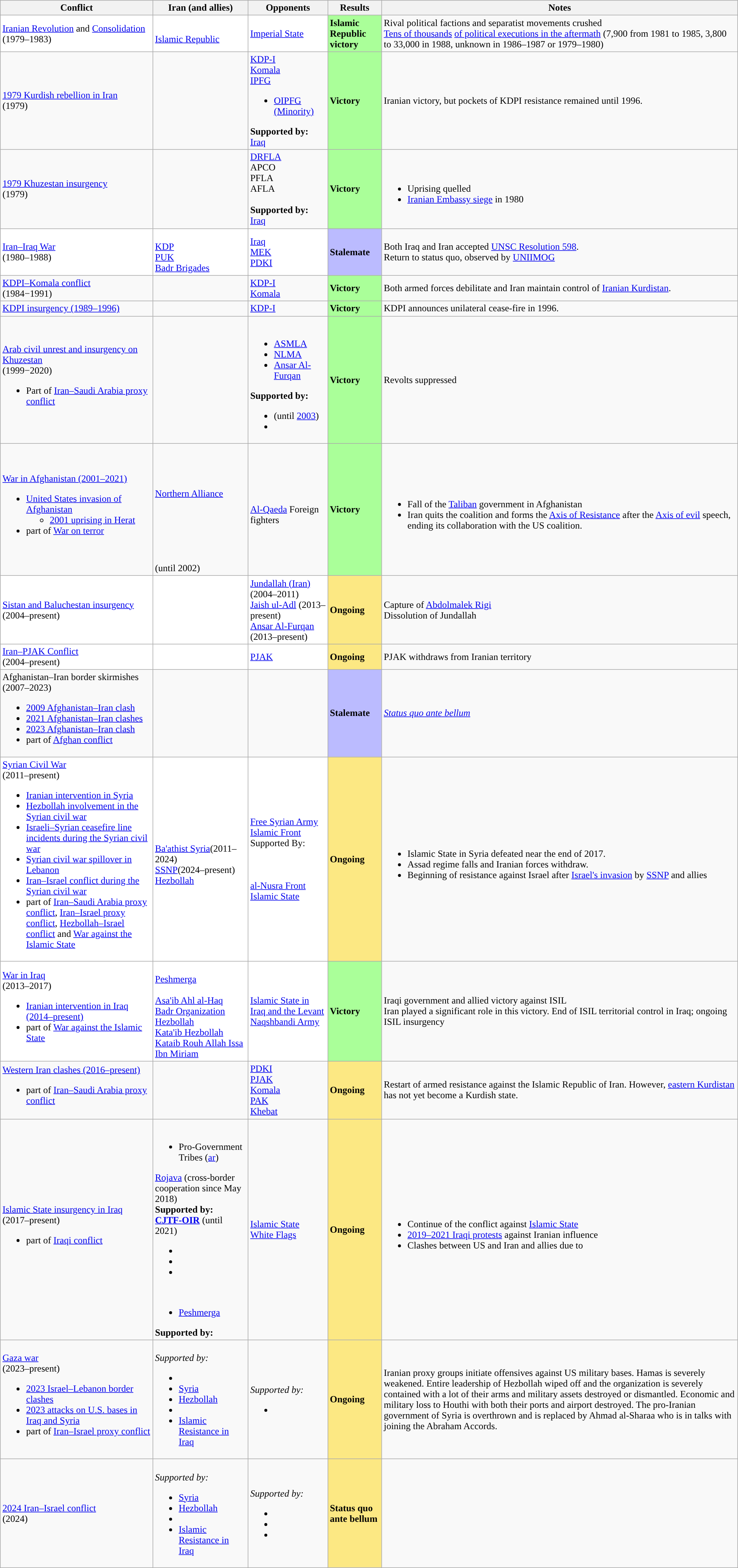<table class="wikitable">
<tr>
<th>Conflict</th>
<th>Iran (and allies)</th>
<th>Opponents</th>
<th>Results</th>
<th>Notes</th>
</tr>
<tr>
<td style="background:#ffffff"><a href='#'>Iranian Revolution</a> and <a href='#'>Consolidation</a><br>(1979–1983)</td>
<td style="background:#ffffff"><br> <a href='#'>Islamic Republic</a></td>
<td style="background:#ffffff"> <a href='#'>Imperial State</a></td>
<td style="background:#AF9"><strong>Islamic Republic victory</strong></td>
<td>Rival political factions and separatist movements crushed<br><a href='#'>Tens of thousands</a> <a href='#'>of political executions in the aftermath</a> (7,900 from 1981 to 1985, 3,800 to 33,000 in 1988, unknown in 1986–1987 or 1979–1980)</td>
</tr>
<tr>
<td><a href='#'>1979 Kurdish rebellion in Iran</a><br> (1979)</td>
<td></td>
<td> <a href='#'>KDP-I</a><br> <a href='#'>Komala</a><br><a href='#'>IPFG</a><br><ul><li> <a href='#'>OIPFG (Minority)</a></li></ul><strong>Supported by:</strong><br> <a href='#'>Iraq</a></td>
<td style="background:#AF9"><strong>Victory</strong></td>
<td>Iranian victory, but pockets of KDPI resistance remained until 1996.</td>
</tr>
<tr>
<td><a href='#'>1979 Khuzestan insurgency</a><br> (1979)</td>
<td></td>
<td> <a href='#'>DRFLA</a><br> <abbr>APCO</abbr><br> <abbr>PFLA</abbr><br> <abbr>AFLA</abbr><br><br><strong>Supported by:</strong><br> <a href='#'>Iraq</a></td>
<td style="background:#AF9"><strong>Victory</strong></td>
<td><br><ul><li>Uprising quelled</li><li><a href='#'>Iranian Embassy siege</a> in 1980</li></ul></td>
</tr>
<tr>
<td style="background:#ffffff"><a href='#'>Iran–Iraq War</a> <br>(1980–1988)</td>
<td style="background:#ffffff"> <br> <a href='#'>KDP</a><br> <a href='#'>PUK</a><br> <a href='#'>Badr Brigades</a></td>
<td style="background:#ffffff"> <a href='#'>Iraq</a> <br> <a href='#'>MEK</a><br> <a href='#'>PDKI</a></td>
<td style="background:#BBF"><strong>Stalemate</strong></td>
<td>Both Iraq and Iran accepted <a href='#'>UNSC Resolution 598</a>.<br>Return to status quo, observed by <a href='#'>UNIIMOG</a></td>
</tr>
<tr>
<td><a href='#'>KDPI–Komala conflict</a><br>(1984−1991)</td>
<td></td>
<td> <a href='#'>KDP-I</a><br> <a href='#'>Komala</a></td>
<td style="background:#AF9"><strong>Victory</strong></td>
<td>Both armed forces debilitate and Iran maintain control of <a href='#'>Iranian Kurdistan</a>.</td>
</tr>
<tr>
<td><a href='#'>KDPI insurgency (1989–1996)</a></td>
<td></td>
<td> <a href='#'>KDP-I</a></td>
<td style="background:#AF9"><strong>Victory</strong></td>
<td>KDPI announces unilateral cease-fire in 1996.</td>
</tr>
<tr>
<td><a href='#'>Arab civil unrest and insurgency on Khuzestan</a><br>(1999−2020)<ul><li>Part of <a href='#'>Iran–Saudi Arabia proxy conflict</a></li></ul></td>
<td></td>
<td><br><ul><li> <a href='#'>ASMLA</a></li><li> <a href='#'>NLMA</a></li><li> <a href='#'>Ansar Al-Furqan</a></li></ul><strong>Supported by:</strong><ul><li> (until <a href='#'>2003</a>)</li><li></li></ul></td>
<td style="background:#AF9"><strong>Victory</strong></td>
<td>Revolts suppressed</td>
</tr>
<tr>
<td><a href='#'>War in Afghanistan (2001–2021)</a><br><ul><li><a href='#'>United States invasion of Afghanistan</a><ul><li><a href='#'>2001 uprising in Herat</a></li></ul></li><li>part of <a href='#'>War on terror</a></li></ul></td>
<td><br><br><br>
<br>
<a href='#'>Northern Alliance</a><br>
<br>
<br>
<br>
<br>
<br>
<br> (until 2002)</td>
<td><br> <a href='#'>Al-Qaeda</a> Foreign fighters</td>
<td style="background:#AF9"><strong>Victory</strong></td>
<td><br><ul><li>Fall of the <a href='#'>Taliban</a> government in Afghanistan</li><li>Iran quits the coalition and forms the <a href='#'>Axis of Resistance</a> after the <a href='#'>Axis of evil</a> speech, ending its collaboration with the US coalition.</li></ul></td>
</tr>
<tr>
<td style="background:#ffffff"><a href='#'>Sistan and Baluchestan insurgency</a><br>(2004–present)</td>
<td style="background:#ffffff"></td>
<td style="background:#ffffff"><a href='#'>Jundallah (Iran)</a> (2004–2011) <br> <a href='#'>Jaish ul-Adl</a> (2013–present) <br> <a href='#'>Ansar Al-Furqan</a> (2013–present)</td>
<td style="background:#FCE883"><strong>Ongoing</strong></td>
<td>Capture of <a href='#'>Abdolmalek Rigi</a><br>Dissolution of Jundallah</td>
</tr>
<tr>
<td style="background:#ffffff"><a href='#'>Iran–PJAK Conflict</a><br>(2004–present)</td>
<td style="background:#ffffff"> <br></td>
<td style="background:#ffffff"> <a href='#'>PJAK</a></td>
<td style="background:#FCE883"><strong>Ongoing</strong></td>
<td>PJAK withdraws from Iranian territory</td>
</tr>
<tr>
<td>Afghanistan–Iran border skirmishes<br>(2007–2023)<ul><li><a href='#'>2009 Afghanistan–Iran clash</a></li><li><a href='#'>2021 Afghanistan–Iran clashes</a></li><li><a href='#'>2023 Afghanistan–Iran clash</a></li><li>part of <a href='#'>Afghan conflict</a></li></ul></td>
<td></td>
<td></td>
<td style="background:#BBF"><strong>Stalemate</strong></td>
<td><em><a href='#'>Status quo ante bellum</a></em></td>
</tr>
<tr>
<td style="background:#ffffff"><a href='#'>Syrian Civil War</a><br>(2011–present)<br><ul><li><a href='#'>Iranian intervention in Syria</a></li><li><a href='#'>Hezbollah involvement in the Syrian civil war</a></li><li><a href='#'>Israeli–Syrian ceasefire line incidents during the Syrian civil war</a></li><li><a href='#'>Syrian civil war spillover in Lebanon</a></li><li><a href='#'>Iran–Israel conflict during the Syrian civil war</a></li><li>part of <a href='#'>Iran–Saudi Arabia proxy conflict</a>, <a href='#'>Iran–Israel proxy conflict</a>, <a href='#'>Hezbollah–Israel conflict</a> and <a href='#'>War against the Islamic State</a></li></ul></td>
<td style="background:#ffffff"><br> <a href='#'>Ba'athist Syria</a>(2011–2024)<br> <a href='#'>SSNP</a>(2024–present)<br> <a href='#'>Hezbollah</a><br></td>
<td style="background:#ffffff"> <a href='#'>Free Syrian Army</a><br> <a href='#'>Islamic Front</a><br>Supported By:<br><br><br><br> <a href='#'>al-Nusra Front</a><br> <a href='#'>Islamic State</a></td>
<td style="background:#FCE883"><strong>Ongoing</strong></td>
<td><br><ul><li>Islamic State in Syria defeated near the end of 2017.</li><li>Assad regime falls and Iranian forces withdraw.</li><li>Beginning of resistance against Israel after <a href='#'>Israel's invasion</a> by <a href='#'>SSNP</a> and allies</li></ul></td>
</tr>
<tr>
<td style="background:#ffffff"><a href='#'>War in Iraq</a><br>(2013–2017)<br><ul><li><a href='#'>Iranian intervention in Iraq (2014–present)</a></li><li>part of <a href='#'>War against the Islamic State</a></li></ul></td>
<td style="background:#ffffff"><br> <a href='#'>Peshmerga</a><br><br><a href='#'>Asa'ib Ahl al-Haq</a><br> <a href='#'>Badr Organization</a><br> <a href='#'>Hezbollah</a><br> <a href='#'>Kata'ib Hezbollah</a><br> <a href='#'>Kataib Rouh Allah Issa Ibn Miriam</a><br></td>
<td style="background:#ffffff"> <a href='#'>Islamic State in Iraq and the Levant</a><br> <a href='#'>Naqshbandi Army</a></td>
<td style="background:#AF9"><strong>Victory</strong></td>
<td>Iraqi government and allied victory against ISIL<br>Iran played a significant role in this victory.
End of ISIL territorial control in Iraq; ongoing ISIL insurgency</td>
</tr>
<tr>
<td><a href='#'>Western Iran clashes (2016–present)</a><br><ul><li>part of <a href='#'>Iran–Saudi Arabia proxy conflict</a></li></ul></td>
<td></td>
<td> <a href='#'>PDKI</a><br> <a href='#'>PJAK</a><br> <a href='#'>Komala</a><br> <a href='#'>PAK</a><br><a href='#'>Khebat</a></td>
<td style="background:#FCE883"><strong>Ongoing</strong></td>
<td>Restart of armed resistance against the Islamic Republic of Iran. However, <a href='#'>eastern Kurdistan</a> has not yet become a Kurdish state.</td>
</tr>
<tr>
<td><a href='#'>Islamic State insurgency in Iraq</a><br>(2017–present)<ul><li>part of <a href='#'>Iraqi conflict</a></li></ul></td>
<td><br><ul><li> Pro-Government Tribes (<a href='#'>ar</a>)</li></ul> <a href='#'>Rojava</a> (cross-border cooperation since May 2018)<br><strong>Supported by:</strong><br> <strong><a href='#'>CJTF-OIR</a></strong> (until 2021)<ul><li></li><li></li><li></li></ul><br><ul><li><a href='#'>Peshmerga</a></li></ul><strong>Supported by:</strong><br></td>
<td> <a href='#'>Islamic State</a><br> <a href='#'>White Flags</a></td>
<td style="background:#FCE883"><strong>Ongoing</strong></td>
<td><br><ul><li>Continue of the conflict against <a href='#'>Islamic State</a></li><li><a href='#'>2019–2021 Iraqi protests</a> against Iranian influence</li><li>Clashes between US and Iran and allies due to</li></ul></td>
</tr>
<tr>
<td><a href='#'>Gaza war</a><br>(2023–present)<ul><li><a href='#'>2023 Israel–Lebanon border clashes</a></li><li><a href='#'>2023 attacks on U.S. bases in Iraq and Syria</a></li><li>part of <a href='#'>Iran–Israel proxy conflict</a></li></ul></td>
<td><br><em>Supported by:</em><br><ul><li></li><li> <a href='#'>Syria</a></li><li> <a href='#'>Hezbollah</a></li><li></li><li><a href='#'>Islamic Resistance in Iraq</a></li></ul></td>
<td><br><em>Supported by:</em><br><ul><li></li></ul></td>
<td style="background:#FCE883"><strong>Ongoing</strong></td>
<td>Iranian proxy groups initiate offensives against US military bases. Hamas is severely weakened. Entire leadership of Hezbollah wiped off and the organization is severely contained with a lot of their arms and military assets destroyed or dismantled. Economic and military loss to Houthi with both their ports and airport destroyed. The pro-Iranian government of Syria is overthrown and is replaced by Ahmad al-Sharaa who is in talks with joining the Abraham Accords.</td>
</tr>
<tr>
<td><a href='#'>2024 Iran–Israel conflict</a><br>(2024)</td>
<td><br><em>Supported by:</em><br><ul><li> <a href='#'>Syria</a></li><li> <a href='#'>Hezbollah</a></li><li></li><li><a href='#'>Islamic Resistance in Iraq</a></li></ul></td>
<td><br><em>Supported by:</em><br><ul><li></li><li></li><li></li></ul></td>
<td style="background:#FCE883"><strong>Status quo ante bellum</strong></td>
<td></td>
</tr>
</table>
